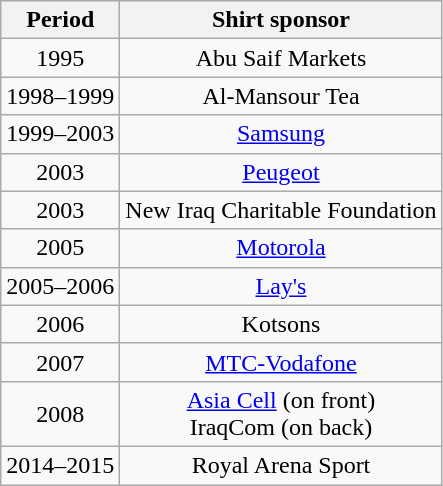<table class="wikitable" style="text-align:center">
<tr>
<th>Period</th>
<th>Shirt sponsor</th>
</tr>
<tr>
<td>1995</td>
<td>Abu Saif Markets</td>
</tr>
<tr>
<td>1998–1999</td>
<td>Al-Mansour Tea</td>
</tr>
<tr>
<td>1999–2003</td>
<td><a href='#'>Samsung</a></td>
</tr>
<tr>
<td>2003</td>
<td><a href='#'>Peugeot</a></td>
</tr>
<tr>
<td>2003</td>
<td>New Iraq Charitable Foundation</td>
</tr>
<tr>
<td>2005</td>
<td><a href='#'>Motorola</a></td>
</tr>
<tr>
<td>2005–2006</td>
<td><a href='#'>Lay's</a></td>
</tr>
<tr>
<td>2006</td>
<td>Kotsons</td>
</tr>
<tr>
<td>2007</td>
<td><a href='#'>MTC-Vodafone</a></td>
</tr>
<tr>
<td>2008</td>
<td><a href='#'>Asia Cell</a> (on front)<br>IraqCom (on back)</td>
</tr>
<tr>
<td>2014–2015</td>
<td>Royal Arena Sport</td>
</tr>
</table>
